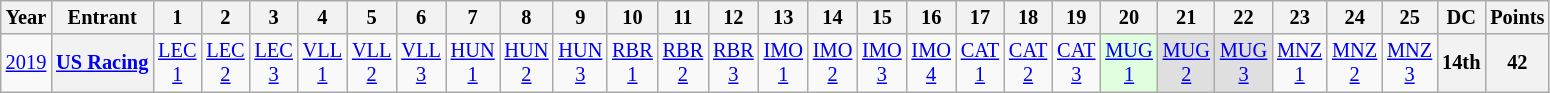<table class="wikitable" style="text-align:center; font-size:85%">
<tr>
<th>Year</th>
<th>Entrant</th>
<th>1</th>
<th>2</th>
<th>3</th>
<th>4</th>
<th>5</th>
<th>6</th>
<th>7</th>
<th>8</th>
<th>9</th>
<th>10</th>
<th>11</th>
<th>12</th>
<th>13</th>
<th>14</th>
<th>15</th>
<th>16</th>
<th>17</th>
<th>18</th>
<th>19</th>
<th>20</th>
<th>21</th>
<th>22</th>
<th>23</th>
<th>24</th>
<th>25</th>
<th>DC</th>
<th>Points</th>
</tr>
<tr>
<td><a href='#'>2019</a></td>
<th nowrap><a href='#'>US Racing</a></th>
<td style="background:#;"><a href='#'>LEC<br>1</a></td>
<td style="background:#;"><a href='#'>LEC<br>2</a></td>
<td style="background:#;"><a href='#'>LEC<br>3</a></td>
<td style="background:#;"><a href='#'>VLL<br>1</a></td>
<td style="background:#;"><a href='#'>VLL<br>2</a></td>
<td style="background:#;"><a href='#'>VLL<br>3</a></td>
<td style="background:#;"><a href='#'>HUN<br>1</a></td>
<td style="background:#;"><a href='#'>HUN<br>2</a></td>
<td style="background:#;"><a href='#'>HUN<br>3</a></td>
<td style="background:#;"><a href='#'>RBR<br>1</a></td>
<td style="background:#;"><a href='#'>RBR<br>2</a></td>
<td style="background:#;"><a href='#'>RBR<br>3</a></td>
<td style="background:#;"><a href='#'>IMO<br>1</a></td>
<td style="background:#;"><a href='#'>IMO<br>2</a></td>
<td style="background:#;"><a href='#'>IMO<br>3</a></td>
<td style="background:#;"><a href='#'>IMO<br>4</a></td>
<td style="background:#;"><a href='#'>CAT<br>1</a></td>
<td style="background:#;"><a href='#'>CAT<br>2</a></td>
<td style="background:#;"><a href='#'>CAT<br>3</a></td>
<td style="background:#DFFFDF;"><a href='#'>MUG<br>1</a><br></td>
<td style="background:#DFDFDF;"><a href='#'>MUG<br>2</a><br></td>
<td style="background:#DFDFDF;"><a href='#'>MUG<br>3</a><br></td>
<td style="background:#;"><a href='#'>MNZ<br>1</a></td>
<td style="background:#;"><a href='#'>MNZ<br>2</a></td>
<td style="background:#;"><a href='#'>MNZ<br>3</a></td>
<th>14th</th>
<th>42</th>
</tr>
</table>
